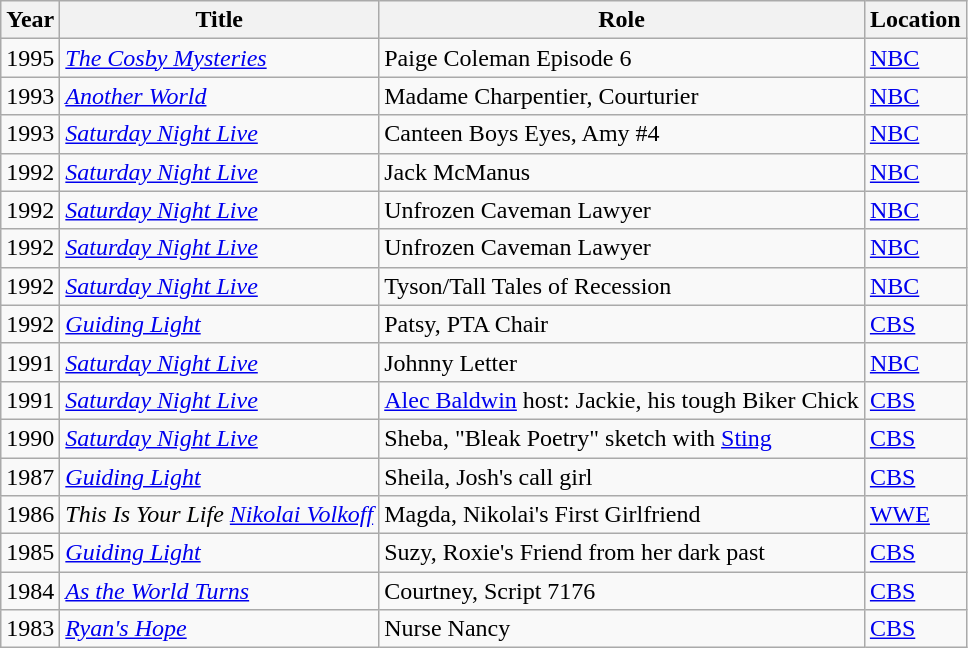<table class="wikitable sortable">
<tr>
<th>Year</th>
<th>Title</th>
<th>Role</th>
<th class="unsortable">Location</th>
</tr>
<tr>
<td>1995</td>
<td><em><a href='#'>The Cosby Mysteries</a></em></td>
<td>Paige Coleman Episode 6</td>
<td><a href='#'>NBC</a></td>
</tr>
<tr>
<td>1993</td>
<td><em><a href='#'>Another World</a></em></td>
<td>Madame Charpentier, Courturier</td>
<td><a href='#'>NBC</a></td>
</tr>
<tr>
<td>1993</td>
<td><em><a href='#'>Saturday Night Live</a></em></td>
<td>Canteen Boys Eyes, Amy #4</td>
<td><a href='#'>NBC</a></td>
</tr>
<tr>
<td>1992</td>
<td><em><a href='#'>Saturday Night Live</a></em></td>
<td>Jack McManus</td>
<td><a href='#'>NBC</a></td>
</tr>
<tr>
<td>1992</td>
<td><em><a href='#'>Saturday Night Live</a></em></td>
<td>Unfrozen Caveman Lawyer</td>
<td><a href='#'>NBC</a></td>
</tr>
<tr>
<td>1992</td>
<td><em><a href='#'>Saturday Night Live</a></em></td>
<td>Unfrozen Caveman Lawyer</td>
<td><a href='#'>NBC</a></td>
</tr>
<tr>
<td>1992</td>
<td><em><a href='#'>Saturday Night Live</a></em></td>
<td>Tyson/Tall Tales of Recession</td>
<td><a href='#'>NBC</a></td>
</tr>
<tr>
<td>1992</td>
<td><em><a href='#'>Guiding Light</a></em></td>
<td>Patsy, PTA Chair</td>
<td><a href='#'>CBS</a></td>
</tr>
<tr>
<td>1991</td>
<td><em><a href='#'>Saturday Night Live</a></em></td>
<td>Johnny Letter</td>
<td><a href='#'>NBC</a></td>
</tr>
<tr>
<td>1991</td>
<td><em><a href='#'>Saturday Night Live</a></em></td>
<td><a href='#'>Alec Baldwin</a> host: Jackie, his tough Biker Chick</td>
<td><a href='#'>CBS</a></td>
</tr>
<tr>
<td>1990</td>
<td><em><a href='#'>Saturday Night Live</a></em></td>
<td>Sheba, "Bleak Poetry" sketch with <a href='#'>Sting</a></td>
<td><a href='#'>CBS</a></td>
</tr>
<tr>
<td>1987</td>
<td><em><a href='#'>Guiding Light</a></em></td>
<td>Sheila, Josh's call girl</td>
<td><a href='#'>CBS</a></td>
</tr>
<tr>
<td>1986</td>
<td><em>This Is Your Life <a href='#'>Nikolai Volkoff</a></em></td>
<td>Magda, Nikolai's First Girlfriend</td>
<td><a href='#'>WWE</a></td>
</tr>
<tr>
<td>1985</td>
<td><em><a href='#'>Guiding Light</a></em></td>
<td>Suzy, Roxie's Friend from her dark past</td>
<td><a href='#'>CBS</a></td>
</tr>
<tr>
<td>1984</td>
<td><em><a href='#'>As the World Turns</a></em></td>
<td>Courtney, Script 7176</td>
<td><a href='#'>CBS</a></td>
</tr>
<tr>
<td>1983</td>
<td><em><a href='#'>Ryan's Hope</a></em></td>
<td>Nurse Nancy</td>
<td><a href='#'>CBS</a></td>
</tr>
</table>
